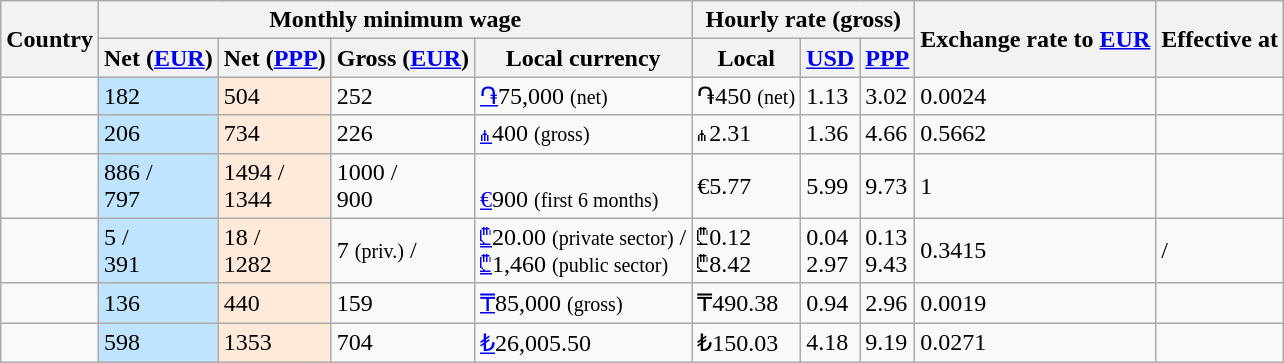<table class="wikitable sortable static-row-numbers mw-datatable sticky-header-multi sort-under">
<tr class="static-row-header">
<th rowspan="2">Country</th>
<th colspan="4">Monthly minimum wage</th>
<th colspan="3">Hourly rate (gross)</th>
<th rowspan="2" data-sort-type="number">Exchange rate to <a href='#'>EUR</a></th>
<th rowspan="2">Effective at</th>
</tr>
<tr>
<th data-sort-type="number">Net (<a href='#'>EUR</a>)</th>
<th data-sort-type="number">Net (<a href='#'>PPP</a>)</th>
<th data-sort-type="number">Gross (<a href='#'>EUR</a>)</th>
<th data-sort-type="number">Local currency</th>
<th data-sort-type="number">Local</th>
<th data-sort-type="number"><a href='#'>USD</a></th>
<th data-sort-type="number"><a href='#'>PPP</a></th>
</tr>
<tr>
<td></td>
<td style="background:#bfe4ff;">182</td>
<td style="background:#ffe9d9;">504</td>
<td> 252</td>
<td><a href='#'>֏</a>75,000 <small>(net)</small><br></td>
<td>֏450 <small>(net)</small></td>
<td>1.13</td>
<td>3.02</td>
<td>0.0024</td>
<td></td>
</tr>
<tr>
<td></td>
<td style="background:#bfe4ff;">206</td>
<td style="background:#ffe9d9;">734</td>
<td> 226</td>
<td><a href='#'>₼</a>400 <small>(gross)</small><br></td>
<td>₼2.31</td>
<td>1.36</td>
<td>4.66</td>
<td>0.5662</td>
<td></td>
</tr>
<tr>
<td></td>
<td style="background:#bfe4ff;">886 /<br>797</td>
<td style="background:#ffe9d9;">1494 /<br> 1344</td>
<td> 1000 /<br>900</td>
<td><br><a href='#'>€</a>900 <small>(first 6 months)</small>
</td>
<td>€5.77</td>
<td>5.99</td>
<td>9.73</td>
<td>1</td>
<td></td>
</tr>
<tr>
<td></td>
<td style="background:#bfe4ff;">5 /<br>391</td>
<td style="background:#ffe9d9;">18 /<br>1282</td>
<td> 7 <small>(priv.)</small> /<br></td>
<td><a href='#'>₾</a>20.00 <small>(private sector)</small>  /<br><a href='#'>₾</a>1,460 <small>(public sector)</small> 
</td>
<td>₾0.12<br>₾8.42</td>
<td>0.04<br>2.97</td>
<td>0.13<br>9.43</td>
<td>0.3415</td>
<td> /<br></td>
</tr>
<tr>
<td></td>
<td style="background:#bfe4ff;">136</td>
<td style="background:#ffe9d9;">440</td>
<td> 159</td>
<td><a href='#'>₸</a>85,000 <small>(gross)</small><br></td>
<td>₸490.38</td>
<td>0.94</td>
<td>2.96</td>
<td>0.0019</td>
<td></td>
</tr>
<tr>
<td></td>
<td style="background:#bfe4ff;">598</td>
<td style="background:#ffe9d9;">1353</td>
<td> 704</td>
<td><a href='#'>₺</a>26,005.50<br></td>
<td>₺150.03</td>
<td>4.18</td>
<td>9.19</td>
<td>0.0271</td>
<td></td>
</tr>
</table>
